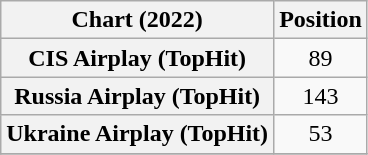<table class="wikitable sortable plainrowheaders" style="text-align:center;">
<tr>
<th scope="col">Chart (2022)</th>
<th scope="col">Position</th>
</tr>
<tr>
<th scope="row">CIS Airplay (TopHit)</th>
<td>89</td>
</tr>
<tr>
<th scope="row">Russia Airplay (TopHit)</th>
<td>143</td>
</tr>
<tr>
<th scope="row">Ukraine Airplay (TopHit)</th>
<td>53</td>
</tr>
<tr>
</tr>
</table>
